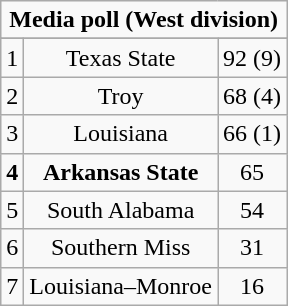<table class="wikitable" style="display: inline-table;">
<tr>
<td align="center" Colspan="3"><strong>Media poll (West division)</strong></td>
</tr>
<tr align="center">
</tr>
<tr align="center">
<td>1</td>
<td>Texas State</td>
<td>92 (9)</td>
</tr>
<tr align="center">
<td>2</td>
<td>Troy</td>
<td>68 (4)</td>
</tr>
<tr align="center">
<td>3</td>
<td>Louisiana</td>
<td>66 (1)</td>
</tr>
<tr align="center">
<td><strong>4</strong></td>
<td><strong>Arkansas State</strong></td>
<td>65</td>
</tr>
<tr align="center">
<td>5</td>
<td>South Alabama</td>
<td>54</td>
</tr>
<tr align="center">
<td>6</td>
<td>Southern Miss</td>
<td>31</td>
</tr>
<tr align="center">
<td>7</td>
<td>Louisiana–Monroe</td>
<td>16</td>
</tr>
</table>
